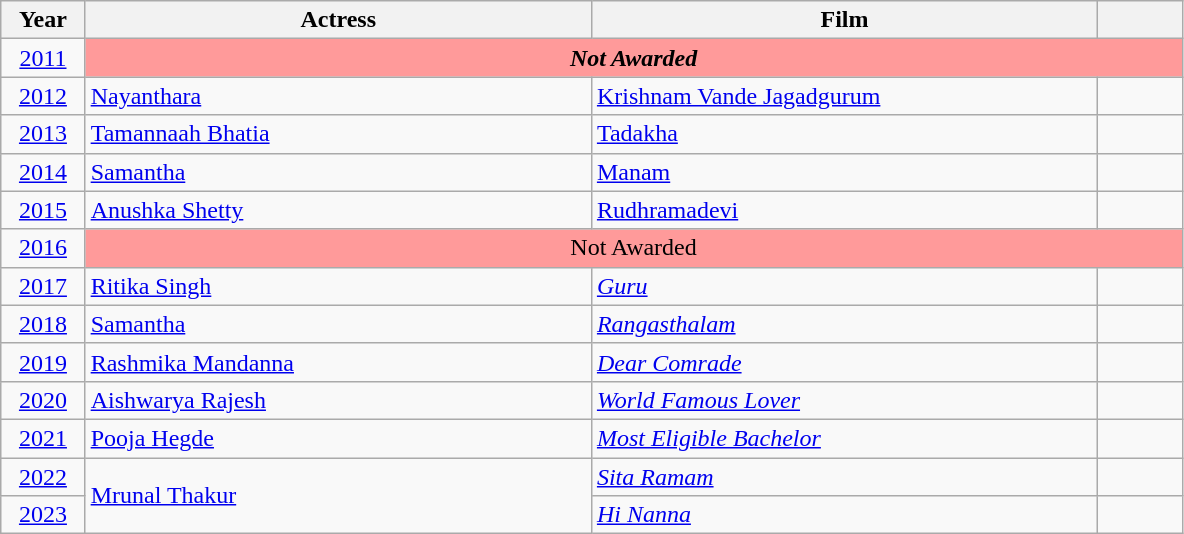<table class="wikitable sortable">
<tr>
<th style="width:5%;">Year</th>
<th style="width:30%;">Actress</th>
<th style="width:30%;">Film</th>
<th style="width:5%;" class="unsortable"></th>
</tr>
<tr>
<td style="text-align:center"><a href='#'>2011</a></td>
<td bgcolor=#ff9a9a colspan="3" style="text-align:center"><strong><em>Not Awarded<em> <strong></td>
</tr>
<tr>
<td style="text-align:center"><a href='#'>2012</a></td>
<td><a href='#'>Nayanthara</a></td>
<td></em><a href='#'>Krishnam Vande Jagadgurum</a><em></td>
<td style="text-align:center"></td>
</tr>
<tr>
<td style="text-align:center"><a href='#'>2013</a></td>
<td><a href='#'>Tamannaah Bhatia</a></td>
<td></em><a href='#'>Tadakha</a><em></td>
<td style="text-align:center"></td>
</tr>
<tr>
<td style="text-align:center"><a href='#'>2014</a></td>
<td><a href='#'>Samantha</a></td>
<td></em><a href='#'>Manam</a><em></td>
<td style="text-align:center"></td>
</tr>
<tr>
<td style="text-align:center"><a href='#'>2015</a></td>
<td><a href='#'>Anushka Shetty</a></td>
<td></em><a href='#'>Rudhramadevi</a><em></td>
<td style="text-align:center"></td>
</tr>
<tr>
<td style="text-align:center"><a href='#'>2016</a></td>
<td bgcolor=#ff9a9a colspan="3" style="text-align:center"></em></strong>Not Awarded</em> </strong></td>
</tr>
<tr>
<td style="text-align:center"><a href='#'>2017</a></td>
<td><a href='#'>Ritika Singh</a></td>
<td><em><a href='#'>Guru</a></em></td>
<td style="text-align:center"></td>
</tr>
<tr>
<td style="text-align:center"><a href='#'>2018</a></td>
<td><a href='#'>Samantha</a></td>
<td><em><a href='#'>Rangasthalam</a></em></td>
<td style="text-align:center"></td>
</tr>
<tr>
<td style="text-align:center"><a href='#'>2019</a></td>
<td><a href='#'>Rashmika Mandanna</a></td>
<td><em><a href='#'>Dear Comrade</a></em></td>
<td style="text-align:center"></td>
</tr>
<tr>
<td style="text-align:center"><a href='#'>2020</a></td>
<td><a href='#'>Aishwarya Rajesh</a></td>
<td><em><a href='#'>World Famous Lover</a></em></td>
<td style="text-align:center"></td>
</tr>
<tr>
<td style="text-align:center"><a href='#'>2021</a></td>
<td><a href='#'>Pooja Hegde</a></td>
<td><em><a href='#'>Most Eligible Bachelor</a></em></td>
<td style="text-align:center"></td>
</tr>
<tr>
<td style="text-align:center"><a href='#'>2022</a></td>
<td rowspan="2"><a href='#'>Mrunal Thakur</a></td>
<td><em><a href='#'>Sita Ramam</a></em></td>
<td style="text-align:center"></td>
</tr>
<tr>
<td style="text-align:center"><a href='#'>2023</a></td>
<td><em><a href='#'>Hi Nanna</a></em></td>
<td style="text-align:center"></td>
</tr>
</table>
